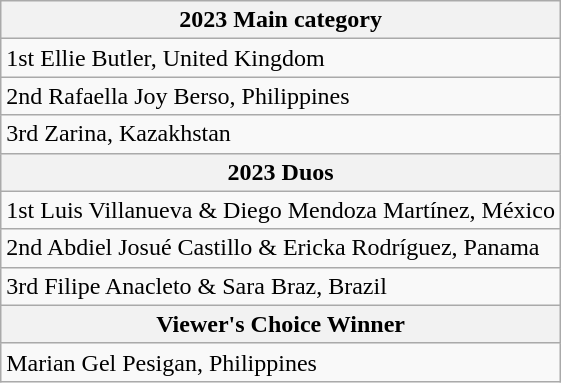<table class="wikitable" style="float:left; margin-right:1em">
<tr>
<th>2023 Main category</th>
</tr>
<tr>
<td>1st Ellie Butler, United Kingdom</td>
</tr>
<tr>
<td>2nd Rafaella Joy Berso, Philippines</td>
</tr>
<tr>
<td>3rd Zarina, Kazakhstan</td>
</tr>
<tr>
<th>2023 Duos</th>
</tr>
<tr>
<td>1st Luis Villanueva & Diego Mendoza Martínez, México</td>
</tr>
<tr>
<td>2nd Abdiel Josué Castillo & Ericka Rodríguez, Panama</td>
</tr>
<tr>
<td>3rd Filipe Anacleto & Sara Braz, Brazil</td>
</tr>
<tr>
<th>Viewer's Choice Winner</th>
</tr>
<tr>
<td>Marian Gel Pesigan, Philippines</td>
</tr>
</table>
